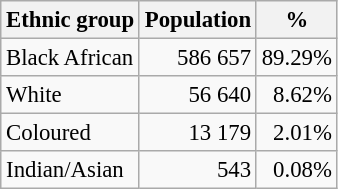<table class="wikitable" style="font-size: 95%; text-align: right">
<tr>
<th>Ethnic group</th>
<th>Population</th>
<th>%</th>
</tr>
<tr>
<td align=left>Black African</td>
<td>586 657</td>
<td>89.29%</td>
</tr>
<tr>
<td align=left>White</td>
<td>56 640</td>
<td>8.62%</td>
</tr>
<tr>
<td align=left>Coloured</td>
<td>13 179</td>
<td>2.01%</td>
</tr>
<tr>
<td align=left>Indian/Asian</td>
<td>543</td>
<td>0.08%</td>
</tr>
</table>
